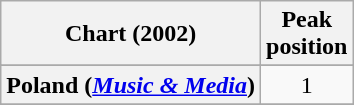<table class="wikitable sortable plainrowheaders" style="text-align:center">
<tr>
<th scope="col">Chart (2002)</th>
<th scope="col">Peak<br>position</th>
</tr>
<tr>
</tr>
<tr>
</tr>
<tr>
</tr>
<tr>
<th scope="row">Poland (<em><a href='#'>Music & Media</a></em>)</th>
<td>1</td>
</tr>
<tr>
</tr>
</table>
